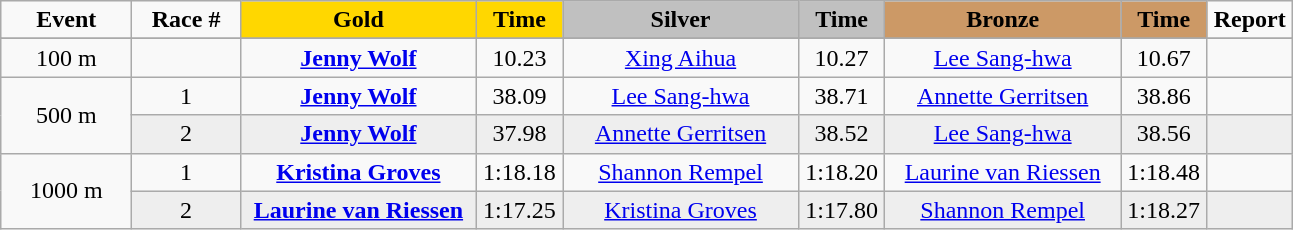<table class="wikitable">
<tr>
<td width="80" align="center"><strong>Event</strong></td>
<td width="65" align="center"><strong>Race #</strong></td>
<td width="150" bgcolor="gold" align="center"><strong>Gold</strong></td>
<td width="50" bgcolor="gold" align="center"><strong>Time</strong></td>
<td width="150" bgcolor="silver" align="center"><strong>Silver</strong></td>
<td width="50" bgcolor="silver" align="center"><strong>Time</strong></td>
<td width="150" bgcolor="#CC9966" align="center"><strong>Bronze</strong></td>
<td width="50" bgcolor="#CC9966" align="center"><strong>Time</strong></td>
<td width="50" align="center"><strong>Report</strong></td>
</tr>
<tr bgcolor="#cccccc">
</tr>
<tr>
<td align="center">100 m</td>
<td align="center"></td>
<td align="center"><strong><a href='#'>Jenny Wolf</a></strong><br><small></small></td>
<td align="center">10.23</td>
<td align="center"><a href='#'>Xing Aihua</a><br><small></small></td>
<td align="center">10.27</td>
<td align="center"><a href='#'>Lee Sang-hwa</a><br><small></small></td>
<td align="center">10.67</td>
<td align="center"></td>
</tr>
<tr>
<td rowspan=2 align="center">500 m</td>
<td align="center">1</td>
<td align="center"><strong><a href='#'>Jenny Wolf</a></strong><br><small></small></td>
<td align="center">38.09</td>
<td align="center"><a href='#'>Lee Sang-hwa</a><br><small></small></td>
<td align="center">38.71</td>
<td align="center"><a href='#'>Annette Gerritsen</a><br><small></small></td>
<td align="center">38.86</td>
<td align="center"></td>
</tr>
<tr bgcolor="#eeeeee">
<td align="center">2</td>
<td align="center"><strong><a href='#'>Jenny Wolf</a></strong><br><small></small></td>
<td align="center">37.98</td>
<td align="center"><a href='#'>Annette Gerritsen</a><br><small></small></td>
<td align="center">38.52</td>
<td align="center"><a href='#'>Lee Sang-hwa</a><br><small></small></td>
<td align="center">38.56</td>
<td align="center"></td>
</tr>
<tr>
<td rowspan=2 align="center">1000 m</td>
<td align="center">1</td>
<td align="center"><strong><a href='#'>Kristina Groves</a></strong><br><small></small></td>
<td align="center">1:18.18</td>
<td align="center"><a href='#'>Shannon Rempel</a><br><small></small></td>
<td align="center">1:18.20</td>
<td align="center"><a href='#'>Laurine van Riessen</a><br><small></small></td>
<td align="center">1:18.48</td>
<td align="center"></td>
</tr>
<tr bgcolor="#eeeeee">
<td align="center">2</td>
<td align="center"><strong><a href='#'>Laurine van Riessen</a></strong><br><small></small></td>
<td align="center">1:17.25</td>
<td align="center"><a href='#'>Kristina Groves</a><br><small></small></td>
<td align="center">1:17.80</td>
<td align="center"><a href='#'>Shannon Rempel</a><br><small></small></td>
<td align="center">1:18.27</td>
<td align="center"></td>
</tr>
</table>
